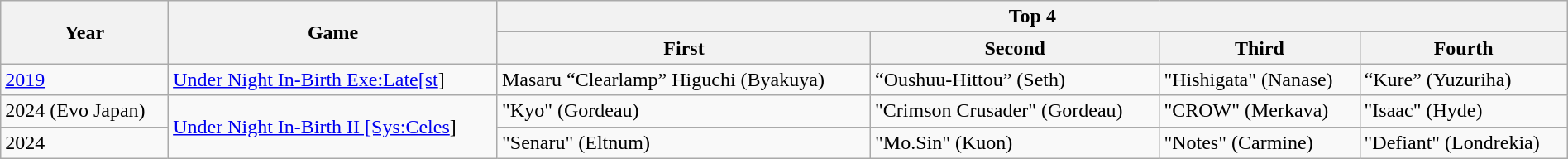<table class="wikitable sortable" width=100%>
<tr>
<th rowspan=2>Year</th>
<th rowspan=2>Game</th>
<th colspan=4>Top 4</th>
</tr>
<tr>
<th>First</th>
<th>Second</th>
<th>Third</th>
<th>Fourth</th>
</tr>
<tr>
<td><a href='#'>2019</a></td>
<td><a href='#'>Under Night In-Birth Exe:Late[st</a>]</td>
<td> Masaru “Clearlamp” Higuchi (Byakuya)</td>
<td> “Oushuu-Hittou” (Seth)</td>
<td> "Hishigata" (Nanase)</td>
<td> “Kure” (Yuzuriha)</td>
</tr>
<tr>
<td>2024 (Evo Japan)</td>
<td rowspan="2"><a href='#'>Under Night In-Birth II [Sys:Celes</a>]</td>
<td> "Kyo" (Gordeau)</td>
<td> "Crimson Crusader" (Gordeau)</td>
<td> "CROW" (Merkava)</td>
<td> "Isaac" (Hyde)</td>
</tr>
<tr>
<td>2024</td>
<td> "Senaru" (Eltnum)</td>
<td> "Mo.Sin" (Kuon)</td>
<td> "Notes" (Carmine)</td>
<td> "Defiant" (Londrekia)</td>
</tr>
</table>
